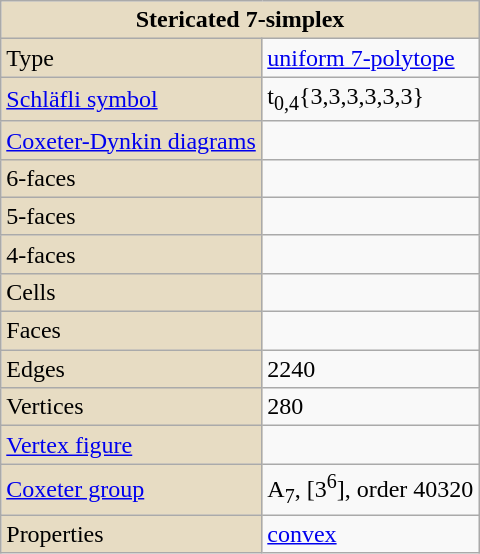<table class="wikitable" align="right" style="margin-left:10px" width="320">
<tr>
<th style="background:#e7dcc3;" colspan="2">Stericated 7-simplex</th>
</tr>
<tr>
<td style="background:#e7dcc3;">Type</td>
<td><a href='#'>uniform 7-polytope</a></td>
</tr>
<tr>
<td style="background:#e7dcc3;"><a href='#'>Schläfli symbol</a></td>
<td>t<sub>0,4</sub>{3,3,3,3,3,3}</td>
</tr>
<tr>
<td style="background:#e7dcc3;"><a href='#'>Coxeter-Dynkin diagrams</a></td>
<td></td>
</tr>
<tr>
<td style="background:#e7dcc3;">6-faces</td>
<td></td>
</tr>
<tr>
<td style="background:#e7dcc3;">5-faces</td>
<td></td>
</tr>
<tr>
<td style="background:#e7dcc3;">4-faces</td>
<td></td>
</tr>
<tr>
<td style="background:#e7dcc3;">Cells</td>
<td></td>
</tr>
<tr>
<td style="background:#e7dcc3;">Faces</td>
<td></td>
</tr>
<tr>
<td style="background:#e7dcc3;">Edges</td>
<td>2240</td>
</tr>
<tr>
<td style="background:#e7dcc3;">Vertices</td>
<td>280</td>
</tr>
<tr>
<td style="background:#e7dcc3;"><a href='#'>Vertex figure</a></td>
<td></td>
</tr>
<tr>
<td style="background:#e7dcc3;"><a href='#'>Coxeter group</a></td>
<td>A<sub>7</sub>, [3<sup>6</sup>], order 40320</td>
</tr>
<tr>
<td style="background:#e7dcc3;">Properties</td>
<td><a href='#'>convex</a></td>
</tr>
</table>
